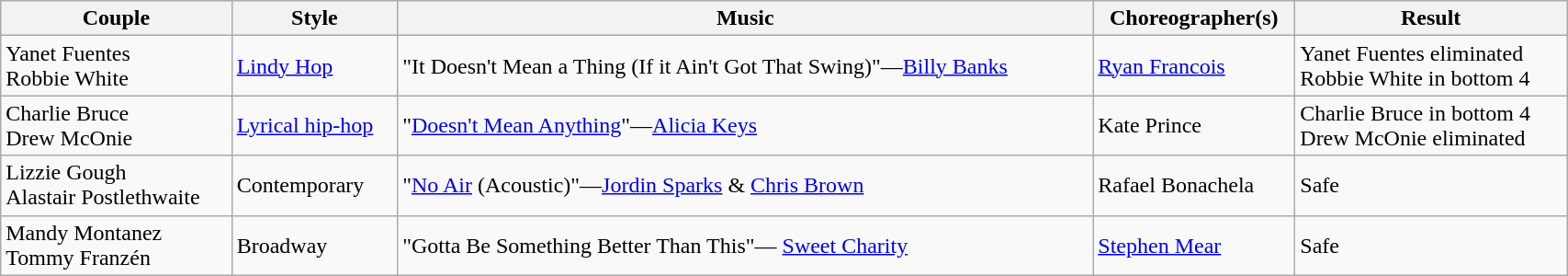<table class="wikitable" style="width:90%;">
<tr>
<th>Couple</th>
<th>Style</th>
<th>Music</th>
<th>Choreographer(s)</th>
<th>Result</th>
</tr>
<tr>
<td>Yanet Fuentes<br>Robbie White</td>
<td><a href='#'>Lindy Hop</a></td>
<td>"It Doesn't Mean a Thing (If it Ain't Got That Swing)"—<a href='#'>Billy Banks</a></td>
<td><a href='#'>Ryan Francois</a></td>
<td>Yanet Fuentes eliminated<br>Robbie White in bottom 4</td>
</tr>
<tr>
<td>Charlie Bruce<br>Drew McOnie</td>
<td><a href='#'>Lyrical hip-hop</a></td>
<td>"<a href='#'>Doesn't Mean Anything</a>"—<a href='#'>Alicia Keys</a></td>
<td>Kate Prince</td>
<td>Charlie Bruce in bottom 4<br>Drew McOnie eliminated</td>
</tr>
<tr>
<td>Lizzie Gough<br>Alastair Postlethwaite</td>
<td>Contemporary</td>
<td>"<a href='#'>No Air</a> (Acoustic)"—<a href='#'>Jordin Sparks</a> & <a href='#'>Chris Brown</a></td>
<td>Rafael Bonachela</td>
<td>Safe</td>
</tr>
<tr>
<td>Mandy Montanez<br>Tommy Franzén</td>
<td>Broadway</td>
<td>"Gotta Be Something Better Than This"— <a href='#'>Sweet Charity</a></td>
<td><a href='#'>Stephen Mear</a></td>
<td>Safe</td>
</tr>
</table>
